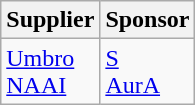<table class="wikitable">
<tr>
<th>Supplier</th>
<th>Sponsor</th>
</tr>
<tr>
<td> <a href='#'>Umbro</a><br> <a href='#'>NAAI</a></td>
<td> <a href='#'>S</a><br> <a href='#'>AurA</a></td>
</tr>
</table>
